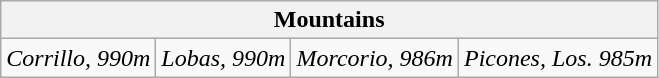<table class="wikitable" align=>
<tr>
<th colspan="4">Mountains</th>
</tr>
<tr>
<td><em>Corrillo, 990m</em></td>
<td><em>Lobas, 990m</em></td>
<td><em>Morcorio, 986m</em></td>
<td><em>Picones, Los. 985m</em></td>
</tr>
</table>
